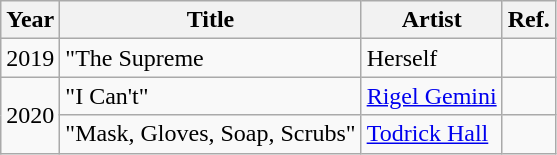<table class="wikitable">
<tr>
<th>Year</th>
<th>Title</th>
<th>Artist</th>
<th>Ref.</th>
</tr>
<tr>
<td>2019</td>
<td>"The Supreme</td>
<td>Herself</td>
<td style="text-align: center;"></td>
</tr>
<tr>
<td rowspan="2">2020</td>
<td>"I Can't"</td>
<td><a href='#'>Rigel Gemini</a></td>
<td></td>
</tr>
<tr>
<td>"Mask, Gloves, Soap, Scrubs"</td>
<td><a href='#'>Todrick Hall</a></td>
<td style="text-align: center;"></td>
</tr>
</table>
